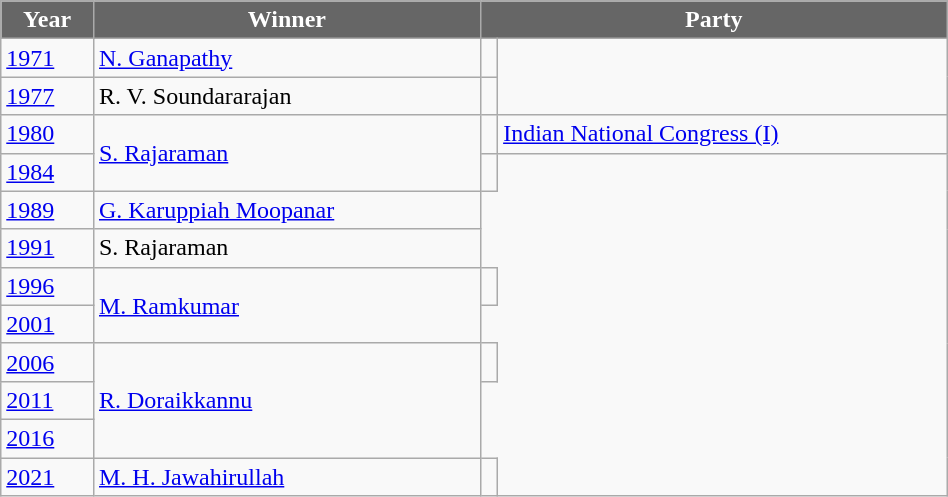<table class="wikitable" width="50%">
<tr>
<th style="background-color:#666666; color:white">Year</th>
<th style="background-color:#666666; color:white">Winner</th>
<th style="background-color:#666666; color:white" colspan="2">Party</th>
</tr>
<tr>
<td><a href='#'>1971</a></td>
<td><a href='#'>N. Ganapathy</a></td>
<td></td>
</tr>
<tr>
<td><a href='#'>1977</a></td>
<td>R. V. Soundararajan</td>
<td></td>
</tr>
<tr>
<td><a href='#'>1980</a></td>
<td rowspan=2><a href='#'>S. Rajaraman</a></td>
<td></td>
<td><a href='#'>Indian National Congress (I)</a></td>
</tr>
<tr>
<td><a href='#'>1984</a></td>
<td></td>
</tr>
<tr>
<td><a href='#'>1989</a></td>
<td><a href='#'>G. Karuppiah Moopanar</a></td>
</tr>
<tr>
<td><a href='#'>1991</a></td>
<td>S. Rajaraman</td>
</tr>
<tr>
<td><a href='#'>1996</a></td>
<td rowspan=2><a href='#'>M. Ramkumar</a></td>
<td></td>
</tr>
<tr>
<td><a href='#'>2001</a></td>
</tr>
<tr>
<td><a href='#'>2006</a></td>
<td rowspan=3><a href='#'>R. Doraikkannu</a></td>
<td></td>
</tr>
<tr>
<td><a href='#'>2011</a></td>
</tr>
<tr>
<td><a href='#'>2016</a></td>
</tr>
<tr>
<td><a href='#'>2021</a></td>
<td><a href='#'>M. H. Jawahirullah</a></td>
<td></td>
</tr>
</table>
